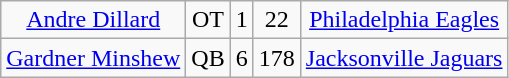<table class="wikitable" style="text-align:center">
<tr>
<td><a href='#'>Andre Dillard</a></td>
<td>OT</td>
<td>1</td>
<td>22</td>
<td><a href='#'>Philadelphia Eagles</a></td>
</tr>
<tr>
<td><a href='#'>Gardner Minshew</a></td>
<td>QB</td>
<td>6</td>
<td>178</td>
<td><a href='#'>Jacksonville Jaguars</a></td>
</tr>
</table>
